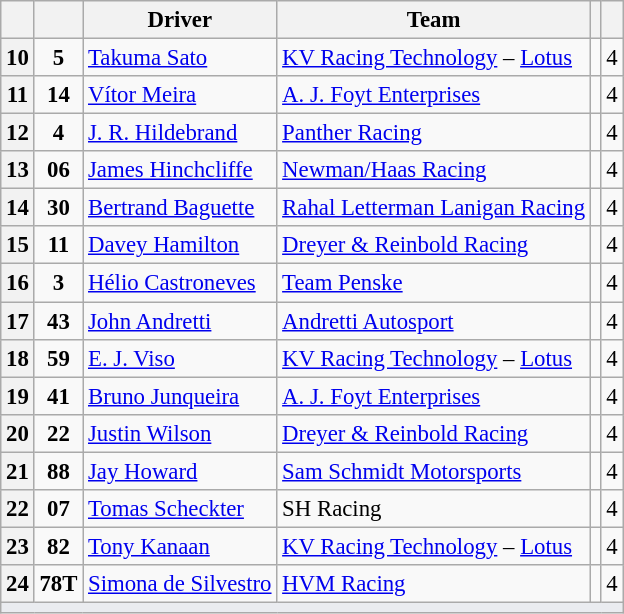<table class="wikitable" style="font-size:95%">
<tr>
<th></th>
<th></th>
<th>Driver</th>
<th>Team</th>
<th></th>
<th></th>
</tr>
<tr>
<th>10</th>
<td style="text-align:center"><strong>5</strong></td>
<td> <a href='#'>Takuma Sato</a></td>
<td><a href='#'>KV Racing Technology</a> – <a href='#'>Lotus</a></td>
<td align=center></td>
<td>4</td>
</tr>
<tr>
<th>11</th>
<td style="text-align:center"><strong>14</strong></td>
<td> <a href='#'>Vítor Meira</a></td>
<td><a href='#'>A. J. Foyt Enterprises</a></td>
<td align=center></td>
<td>4</td>
</tr>
<tr>
<th>12</th>
<td style="text-align:center"><strong>4</strong></td>
<td> <a href='#'>J. R. Hildebrand</a> <strong></strong></td>
<td><a href='#'>Panther Racing</a></td>
<td align=center></td>
<td>4</td>
</tr>
<tr>
<th>13</th>
<td style="text-align:center"><strong>06</strong></td>
<td> <a href='#'>James Hinchcliffe</a> <strong></strong></td>
<td><a href='#'>Newman/Haas Racing</a></td>
<td align=center></td>
<td>4</td>
</tr>
<tr>
<th>14</th>
<td style="text-align:center"><strong>30</strong></td>
<td> <a href='#'>Bertrand Baguette</a></td>
<td><a href='#'>Rahal Letterman Lanigan Racing</a></td>
<td align=center></td>
<td>4</td>
</tr>
<tr>
<th>15</th>
<td style="text-align:center"><strong>11</strong></td>
<td> <a href='#'>Davey Hamilton</a></td>
<td><a href='#'>Dreyer & Reinbold Racing</a></td>
<td align=center></td>
<td>4</td>
</tr>
<tr>
<th>16</th>
<td style="text-align:center"><strong>3</strong></td>
<td> <a href='#'>Hélio Castroneves</a></td>
<td><a href='#'>Team Penske</a></td>
<td align=center></td>
<td>4</td>
</tr>
<tr>
<th>17</th>
<td style="text-align:center"><strong>43</strong></td>
<td> <a href='#'>John Andretti</a></td>
<td><a href='#'>Andretti Autosport</a></td>
<td align=center></td>
<td>4</td>
</tr>
<tr>
<th>18</th>
<td style="text-align:center"><strong>59</strong></td>
<td> <a href='#'>E. J. Viso</a></td>
<td><a href='#'>KV Racing Technology</a> – <a href='#'>Lotus</a></td>
<td align=center></td>
<td>4</td>
</tr>
<tr>
<th>19</th>
<td style="text-align:center"><strong>41</strong></td>
<td> <a href='#'>Bruno Junqueira</a></td>
<td><a href='#'>A. J. Foyt Enterprises</a></td>
<td align=center></td>
<td>4</td>
</tr>
<tr>
<th>20</th>
<td style="text-align:center"><strong>22</strong></td>
<td> <a href='#'>Justin Wilson</a></td>
<td><a href='#'>Dreyer & Reinbold Racing</a></td>
<td align=center></td>
<td>4</td>
</tr>
<tr>
<th>21</th>
<td style="text-align:center"><strong>88</strong></td>
<td> <a href='#'>Jay Howard</a> <strong></strong></td>
<td><a href='#'>Sam Schmidt Motorsports</a></td>
<td align=center></td>
<td>4</td>
</tr>
<tr>
<th>22</th>
<td style="text-align:center"><strong>07</strong></td>
<td> <a href='#'>Tomas Scheckter</a></td>
<td>SH Racing</td>
<td align=center></td>
<td>4</td>
</tr>
<tr>
<th>23</th>
<td style="text-align:center"><strong>82</strong></td>
<td> <a href='#'>Tony Kanaan</a></td>
<td><a href='#'>KV Racing Technology</a> – <a href='#'>Lotus</a></td>
<td align=center></td>
<td>4</td>
</tr>
<tr>
<th>24</th>
<td style="text-align:center"><strong>78T</strong></td>
<td> <a href='#'>Simona de Silvestro</a></td>
<td><a href='#'>HVM Racing</a></td>
<td align=center></td>
<td>4</td>
</tr>
<tr>
<td style="background-color:#EAECF0;text-align:center" colspan=9><strong></strong></td>
</tr>
</table>
